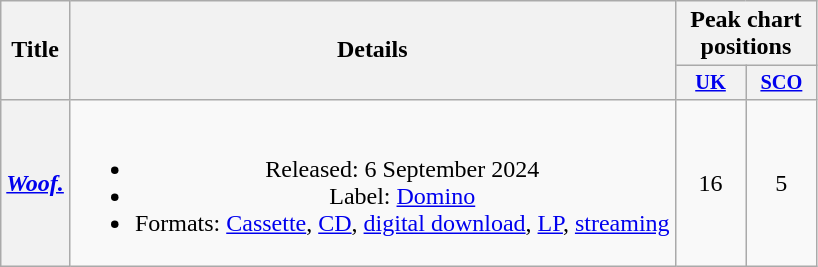<table class="wikitable plainrowheaders" style="text-align:center;">
<tr>
<th scope="col" rowspan="2">Title</th>
<th scope="col" rowspan="2">Details</th>
<th scope="col" colspan="2">Peak chart positions</th>
</tr>
<tr>
<th scope="col" style="width:3em;font-size:85%"><a href='#'>UK</a><br></th>
<th scope="col" style="width:3em;font-size:85%"><a href='#'>SCO</a><br></th>
</tr>
<tr>
<th scope="row"><em><a href='#'>Woof.</a></em></th>
<td><br><ul><li>Released: 6 September 2024</li><li>Label: <a href='#'>Domino</a></li><li>Formats: <a href='#'>Cassette</a>, <a href='#'>CD</a>, <a href='#'>digital download</a>, <a href='#'>LP</a>, <a href='#'>streaming</a></li></ul></td>
<td>16</td>
<td>5</td>
</tr>
</table>
